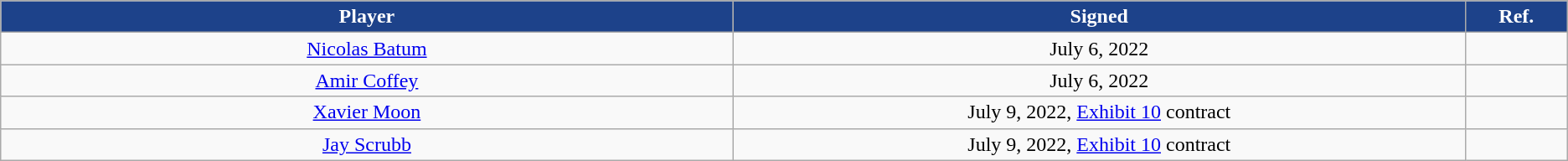<table class="wikitable sortable sortable" style="text-align: center">
<tr>
<th style="background:#1d428a; color:white" width="10%">Player</th>
<th style="background:#1d428a; color:white" width="10%">Signed</th>
<th style="background:#1d428a; color:white" width="1%" class="unsortable">Ref.</th>
</tr>
<tr>
<td><a href='#'>Nicolas Batum</a></td>
<td>July 6, 2022</td>
<td></td>
</tr>
<tr>
<td><a href='#'>Amir Coffey</a></td>
<td>July 6, 2022</td>
<td></td>
</tr>
<tr>
<td><a href='#'>Xavier Moon</a></td>
<td>July 9, 2022, <a href='#'>Exhibit 10</a> contract</td>
<td></td>
</tr>
<tr>
<td><a href='#'>Jay Scrubb</a></td>
<td>July 9, 2022, <a href='#'>Exhibit 10</a> contract</td>
<td></td>
</tr>
</table>
